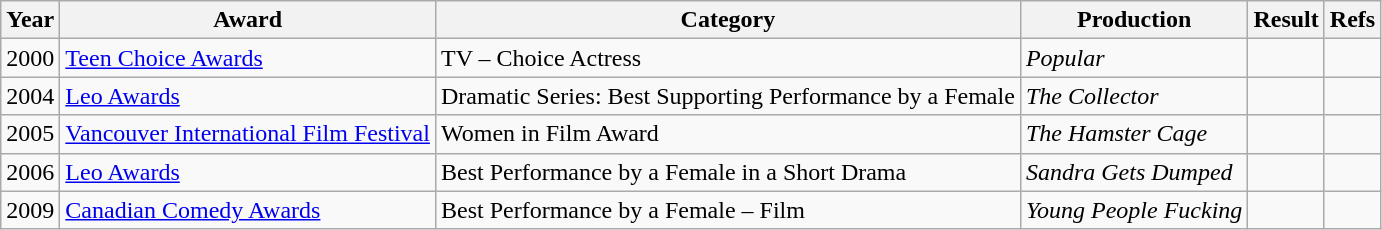<table class="wikitable sortable">
<tr>
<th>Year</th>
<th>Award</th>
<th>Category</th>
<th>Production</th>
<th>Result</th>
<th class="unsortable">Refs</th>
</tr>
<tr>
<td>2000</td>
<td><a href='#'>Teen Choice Awards</a></td>
<td>TV – Choice Actress</td>
<td><em>Popular</em></td>
<td></td>
<td></td>
</tr>
<tr>
<td>2004</td>
<td><a href='#'>Leo Awards</a></td>
<td>Dramatic Series: Best Supporting Performance by a Female</td>
<td><em>The Collector</em></td>
<td></td>
<td></td>
</tr>
<tr>
<td>2005</td>
<td><a href='#'>Vancouver International Film Festival</a></td>
<td>Women in Film Award</td>
<td><em>The Hamster Cage</em></td>
<td></td>
<td></td>
</tr>
<tr>
<td>2006</td>
<td><a href='#'>Leo Awards</a></td>
<td>Best Performance by a Female in a Short Drama</td>
<td><em>Sandra Gets Dumped</em></td>
<td></td>
<td></td>
</tr>
<tr>
<td>2009</td>
<td><a href='#'>Canadian Comedy Awards</a></td>
<td>Best Performance by a Female – Film</td>
<td><em>Young People Fucking</em></td>
<td></td>
<td></td>
</tr>
</table>
